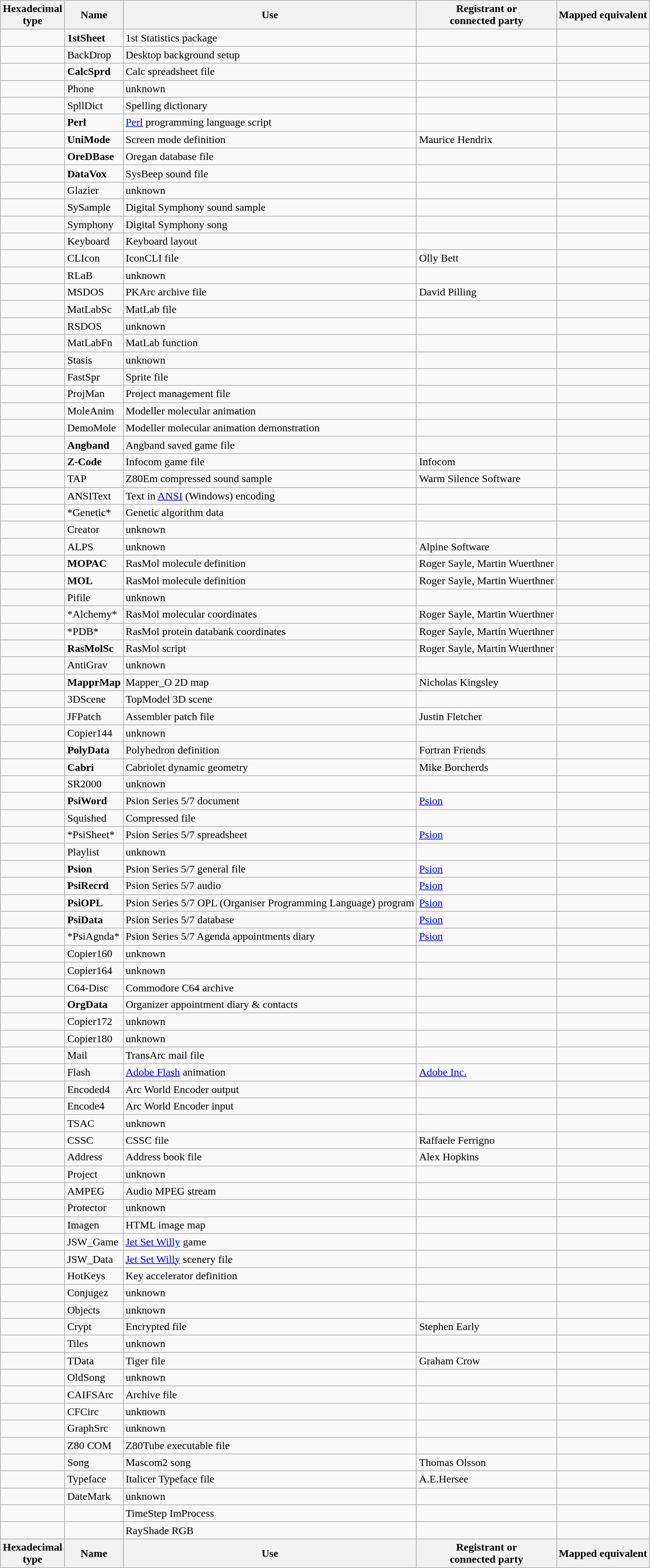<table class="wikitable sortable" style="width: auto;">
<tr>
<th>Hexadecimal<br>type</th>
<th>Name</th>
<th>Use</th>
<th>Registrant or<br>connected party</th>
<th>Mapped equivalent</th>
</tr>
<tr>
<td></td>
<td><strong>1stSheet</strong></td>
<td>1st Statistics package</td>
<td></td>
<td></td>
</tr>
<tr>
<td></td>
<td>BackDrop</td>
<td>Desktop background setup</td>
<td></td>
<td></td>
</tr>
<tr>
<td></td>
<td><strong>CalcSprd</strong></td>
<td>Calc spreadsheet file</td>
<td></td>
<td></td>
</tr>
<tr>
<td></td>
<td>Phone</td>
<td>unknown</td>
<td></td>
<td></td>
</tr>
<tr>
<td></td>
<td>SpllDict</td>
<td>Spelling dictionary</td>
<td></td>
<td></td>
</tr>
<tr>
<td></td>
<td><strong>Perl</strong></td>
<td><a href='#'>Perl</a> programming language script</td>
<td></td>
<td></td>
</tr>
<tr>
<td></td>
<td><strong>UniMode</strong></td>
<td>Screen mode definition</td>
<td>Maurice Hendrix</td>
<td></td>
</tr>
<tr>
<td></td>
<td><strong>OreDBase</strong></td>
<td>Oregan database file</td>
<td></td>
<td></td>
</tr>
<tr>
<td></td>
<td><strong>DataVox</strong></td>
<td>SysBeep sound file</td>
<td></td>
<td></td>
</tr>
<tr>
<td></td>
<td>Glazier</td>
<td>unknown</td>
<td></td>
<td></td>
</tr>
<tr>
<td></td>
<td>SySample</td>
<td>Digital Symphony sound sample</td>
<td></td>
<td></td>
</tr>
<tr>
<td></td>
<td>Symphony</td>
<td>Digital Symphony song</td>
<td></td>
<td></td>
</tr>
<tr>
<td></td>
<td>Keyboard</td>
<td>Keyboard layout</td>
<td></td>
<td></td>
</tr>
<tr>
<td></td>
<td>CLIcon</td>
<td>IconCLI file</td>
<td>Olly Bett</td>
<td></td>
</tr>
<tr>
<td></td>
<td>RLaB</td>
<td>unknown</td>
<td></td>
<td></td>
</tr>
<tr>
<td></td>
<td>MSDOS</td>
<td>PKArc archive file</td>
<td>David Pilling</td>
<td></td>
</tr>
<tr>
<td></td>
<td>MatLabSc</td>
<td>MatLab file</td>
<td></td>
<td></td>
</tr>
<tr>
<td></td>
<td>RSDOS</td>
<td>unknown</td>
<td></td>
<td></td>
</tr>
<tr>
<td></td>
<td>MatLabFn</td>
<td>MatLab function</td>
<td></td>
<td></td>
</tr>
<tr>
<td></td>
<td>Stasis</td>
<td>unknown</td>
<td></td>
<td></td>
</tr>
<tr>
<td></td>
<td>FastSpr</td>
<td>Sprite file</td>
<td></td>
<td></td>
</tr>
<tr>
<td></td>
<td>ProjMan</td>
<td>Project management file</td>
<td></td>
<td></td>
</tr>
<tr>
<td></td>
<td>MoleAnim</td>
<td>Modeller molecular animation</td>
<td></td>
<td></td>
</tr>
<tr>
<td></td>
<td>DemoMole</td>
<td>Modeller molecular animation demonstration</td>
<td></td>
<td></td>
</tr>
<tr>
<td></td>
<td><strong>Angband</strong></td>
<td>Angband saved game file</td>
<td></td>
<td></td>
</tr>
<tr>
<td></td>
<td><strong>Z-Code</strong></td>
<td>Infocom game file</td>
<td>Infocom</td>
<td></td>
</tr>
<tr>
<td></td>
<td>TAP</td>
<td>Z80Em compressed sound sample</td>
<td>Warm Silence Software</td>
<td></td>
</tr>
<tr>
<td></td>
<td>ANSIText</td>
<td>Text in <a href='#'>ANSI</a> (Windows) encoding</td>
<td></td>
<td></td>
</tr>
<tr>
<td></td>
<td>*Genetic*</td>
<td>Genetic algorithm data</td>
<td></td>
<td></td>
</tr>
<tr>
<td></td>
<td>Creator</td>
<td>unknown</td>
<td></td>
<td></td>
</tr>
<tr>
<td></td>
<td>ALPS</td>
<td>unknown</td>
<td>Alpine Software</td>
<td></td>
</tr>
<tr>
<td></td>
<td><strong>MOPAC</strong></td>
<td>RasMol molecule definition</td>
<td>Roger Sayle, Martin Wuerthner</td>
<td></td>
</tr>
<tr>
<td></td>
<td><strong>MOL</strong></td>
<td>RasMol molecule definition</td>
<td>Roger Sayle, Martin Wuerthner</td>
<td></td>
</tr>
<tr>
<td></td>
<td>Pifile</td>
<td>unknown</td>
<td></td>
<td></td>
</tr>
<tr>
<td></td>
<td>*Alchemy*</td>
<td>RasMol molecular coordinates</td>
<td>Roger Sayle, Martin Wuerthner</td>
<td></td>
</tr>
<tr>
<td></td>
<td>*PDB*</td>
<td>RasMol protein databank coordinates</td>
<td>Roger Sayle, Martin Wuerthner</td>
<td></td>
</tr>
<tr>
<td></td>
<td><strong>RasMolSc</strong></td>
<td>RasMol script</td>
<td>Roger Sayle, Martin Wuerthner</td>
<td></td>
</tr>
<tr>
<td></td>
<td>AntiGrav</td>
<td>unknown</td>
<td></td>
<td></td>
</tr>
<tr>
<td></td>
<td><strong>MapprMap</strong></td>
<td>Mapper_O 2D map</td>
<td>Nicholas Kingsley</td>
<td></td>
</tr>
<tr>
<td></td>
<td>3DScene</td>
<td>TopModel 3D scene</td>
<td></td>
<td></td>
</tr>
<tr>
<td></td>
<td>JFPatch</td>
<td>Assembler patch file</td>
<td>Justin Fletcher</td>
<td></td>
</tr>
<tr>
<td></td>
<td>Copier144</td>
<td>unknown</td>
<td></td>
<td></td>
</tr>
<tr>
<td></td>
<td><strong>PolyData</strong></td>
<td>Polyhedron definition</td>
<td>Fortran Friends</td>
<td></td>
</tr>
<tr>
<td></td>
<td><strong>Cabri</strong></td>
<td>Cabriolet dynamic geometry</td>
<td>Mike Borcherds</td>
<td></td>
</tr>
<tr>
<td></td>
<td>SR2000</td>
<td>unknown</td>
<td></td>
<td></td>
</tr>
<tr>
<td></td>
<td><strong>PsiWord</strong></td>
<td>Psion Series 5/7 document</td>
<td><a href='#'>Psion</a></td>
<td></td>
</tr>
<tr>
<td></td>
<td>Squished</td>
<td>Compressed file</td>
<td></td>
<td></td>
</tr>
<tr>
<td></td>
<td>*PsiSheet*</td>
<td>Psion Series 5/7 spreadsheet</td>
<td><a href='#'>Psion</a></td>
<td></td>
</tr>
<tr>
<td></td>
<td>Playlist</td>
<td>unknown</td>
<td></td>
<td></td>
</tr>
<tr>
<td></td>
<td><strong>Psion</strong></td>
<td>Psion Series 5/7 general file</td>
<td><a href='#'>Psion</a></td>
<td></td>
</tr>
<tr>
<td></td>
<td><strong>PsiRecrd</strong></td>
<td>Psion Series 5/7 audio</td>
<td><a href='#'>Psion</a></td>
<td></td>
</tr>
<tr>
<td></td>
<td><strong>PsiOPL</strong></td>
<td>Psion Series 5/7 OPL (Organiser Programming Language) program</td>
<td><a href='#'>Psion</a></td>
<td></td>
</tr>
<tr>
<td></td>
<td><strong>PsiData</strong></td>
<td>Psion Series 5/7 database</td>
<td><a href='#'>Psion</a></td>
<td></td>
</tr>
<tr>
<td></td>
<td>*PsiAgnda*</td>
<td>Psion Series 5/7 Agenda appointments diary</td>
<td><a href='#'>Psion</a></td>
<td></td>
</tr>
<tr>
<td></td>
<td>Copier160</td>
<td>unknown</td>
<td></td>
<td></td>
</tr>
<tr>
<td></td>
<td>Copier164</td>
<td>unknown</td>
<td></td>
<td></td>
</tr>
<tr>
<td></td>
<td>C64-Disc</td>
<td>Commodore C64 archive</td>
<td></td>
<td></td>
</tr>
<tr>
<td></td>
<td><strong>OrgData</strong></td>
<td>Organizer appointment diary & contacts</td>
<td></td>
<td></td>
</tr>
<tr>
<td></td>
<td>Copier172</td>
<td>unknown</td>
<td></td>
<td></td>
</tr>
<tr>
<td></td>
<td>Copier180</td>
<td>unknown</td>
<td></td>
<td></td>
</tr>
<tr>
<td></td>
<td>Mail</td>
<td>TransArc mail file</td>
<td></td>
<td></td>
</tr>
<tr>
<td></td>
<td>Flash</td>
<td><a href='#'>Adobe Flash</a> animation</td>
<td><a href='#'>Adobe Inc.</a></td>
<td></td>
</tr>
<tr>
<td></td>
<td>Encoded4</td>
<td>Arc World Encoder output</td>
<td></td>
<td></td>
</tr>
<tr>
<td></td>
<td>Encode4</td>
<td>Arc World Encoder input</td>
<td></td>
<td></td>
</tr>
<tr>
<td></td>
<td>TSAC</td>
<td>unknown</td>
<td></td>
<td></td>
</tr>
<tr>
<td></td>
<td>CSSC</td>
<td>CSSC file</td>
<td>Raffaele Ferrigno</td>
<td></td>
</tr>
<tr>
<td></td>
<td>Address</td>
<td>Address book file</td>
<td>Alex Hopkins</td>
<td></td>
</tr>
<tr>
<td></td>
<td>Project</td>
<td>unknown</td>
<td></td>
<td></td>
</tr>
<tr>
<td></td>
<td>AMPEG</td>
<td>Audio MPEG stream</td>
<td></td>
<td></td>
</tr>
<tr>
<td></td>
<td>Protector</td>
<td>unknown</td>
<td></td>
<td></td>
</tr>
<tr>
<td></td>
<td>Imagen</td>
<td>HTML image map</td>
<td></td>
<td></td>
</tr>
<tr>
<td></td>
<td>JSW_Game</td>
<td><a href='#'>Jet Set Willy</a> game</td>
<td></td>
<td></td>
</tr>
<tr>
<td></td>
<td>JSW_Data</td>
<td><a href='#'>Jet Set Willy</a> scenery file</td>
<td></td>
<td></td>
</tr>
<tr>
<td></td>
<td>HotKeys</td>
<td>Key accelerator definition</td>
<td></td>
<td></td>
</tr>
<tr>
<td></td>
<td>Conjugez</td>
<td>unknown</td>
<td></td>
<td></td>
</tr>
<tr>
<td></td>
<td>Objects</td>
<td>unknown</td>
<td></td>
<td></td>
</tr>
<tr>
<td></td>
<td>Crypt</td>
<td>Encrypted file</td>
<td>Stephen Early</td>
<td></td>
</tr>
<tr>
<td></td>
<td>Tiles</td>
<td>unknown</td>
<td></td>
<td></td>
</tr>
<tr>
<td></td>
<td>TData</td>
<td>Tiger file</td>
<td>Graham Crow</td>
<td></td>
</tr>
<tr>
<td></td>
<td>OldSong</td>
<td>unknown</td>
<td></td>
<td></td>
</tr>
<tr>
<td></td>
<td>CAIFSArc</td>
<td>Archive file</td>
<td></td>
<td></td>
</tr>
<tr>
<td></td>
<td>CFCirc</td>
<td>unknown</td>
<td></td>
<td></td>
</tr>
<tr>
<td></td>
<td>GraphSrc</td>
<td>unknown</td>
<td></td>
<td></td>
</tr>
<tr>
<td></td>
<td>Z80 COM</td>
<td>Z80Tube executable file</td>
<td></td>
<td></td>
</tr>
<tr>
<td></td>
<td>Song</td>
<td>Mascom2 song</td>
<td>Thomas Olsson</td>
<td></td>
</tr>
<tr>
<td></td>
<td>Typeface</td>
<td>Italicer Typeface file</td>
<td>A.E.Hersee</td>
<td></td>
</tr>
<tr>
<td></td>
<td>DateMark</td>
<td>unknown</td>
<td></td>
<td></td>
</tr>
<tr>
<td></td>
<td></td>
<td>TimeStep ImProcess</td>
<td></td>
<td></td>
</tr>
<tr>
<td></td>
<td></td>
<td>RayShade RGB</td>
<td></td>
<td></td>
</tr>
<tr>
<th>Hexadecimal<br>type</th>
<th>Name</th>
<th>Use</th>
<th>Registrant or<br>connected party</th>
<th>Mapped equivalent</th>
</tr>
</table>
